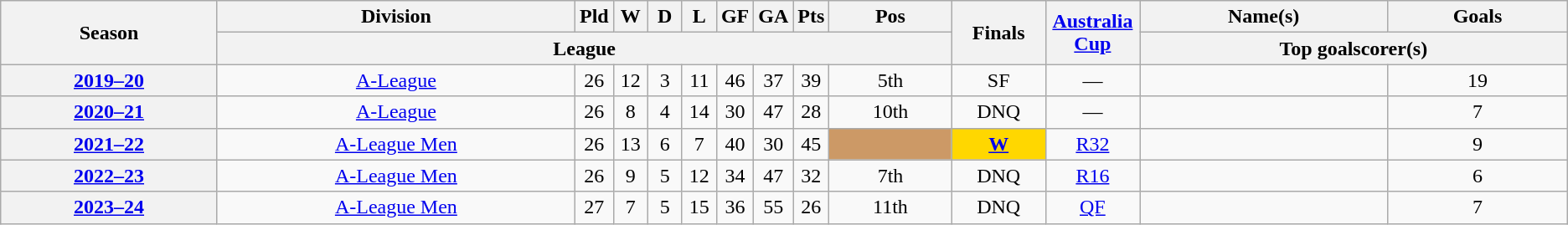<table class="wikitable sortable" style="text-align: center">
<tr>
<th scope="col" rowspan="2">Season</th>
<th scope="col">Division</th>
<th width="20" scope="col">Pld</th>
<th width="20" scope="col">W</th>
<th width="20" scope="col">D</th>
<th width="20" scope="col">L</th>
<th width="20" scope="col">GF</th>
<th width="20" scope="col">GA</th>
<th width="20" scope="col">Pts</th>
<th scope="col">Pos</th>
<th rowspan="2" width=6% scope="col" class="unsortable">Finals</th>
<th rowspan="2" width=6% scope="col" class="unsortable"><a href='#'>Australia Cup</a></th>
<th scope="col">Name(s)</th>
<th scope="col">Goals</th>
</tr>
<tr class="unsortable">
<th colspan="9" scope="col">League</th>
<th colspan="2" scope="col">Top goalscorer(s)</th>
</tr>
<tr>
<th><a href='#'>2019–20</a></th>
<td><a href='#'>A-League</a></td>
<td>26</td>
<td>12</td>
<td>3</td>
<td>11</td>
<td>46</td>
<td>37</td>
<td>39</td>
<td>5th</td>
<td>SF</td>
<td align=center>—</td>
<td align=left></td>
<td>19</td>
</tr>
<tr>
<th><a href='#'>2020–21</a></th>
<td><a href='#'>A-League</a></td>
<td>26</td>
<td>8</td>
<td>4</td>
<td>14</td>
<td>30</td>
<td>47</td>
<td>28</td>
<td>10th</td>
<td>DNQ</td>
<td align=center>—</td>
<td align=left></td>
<td>7</td>
</tr>
<tr>
<th><a href='#'>2021–22</a></th>
<td><a href='#'>A-League Men</a></td>
<td>26</td>
<td>13</td>
<td>6</td>
<td>7</td>
<td>40</td>
<td>30</td>
<td>45</td>
<td bgcolor=#CC9966></td>
<td bgcolor=gold><a href='#'><strong>W</strong></a></td>
<td><a href='#'>R32</a></td>
<td align=left></td>
<td>9</td>
</tr>
<tr>
<th><a href='#'>2022–23</a></th>
<td><a href='#'>A-League Men</a></td>
<td>26</td>
<td>9</td>
<td>5</td>
<td>12</td>
<td>34</td>
<td>47</td>
<td>32</td>
<td>7th</td>
<td>DNQ</td>
<td><a href='#'>R16</a></td>
<td align=left></td>
<td>6</td>
</tr>
<tr>
<th><a href='#'>2023–24</a></th>
<td><a href='#'>A-League Men</a></td>
<td>27</td>
<td>7</td>
<td>5</td>
<td>15</td>
<td>36</td>
<td>55</td>
<td>26</td>
<td>11th</td>
<td>DNQ</td>
<td><a href='#'>QF</a></td>
<td align=left></td>
<td>7</td>
</tr>
</table>
